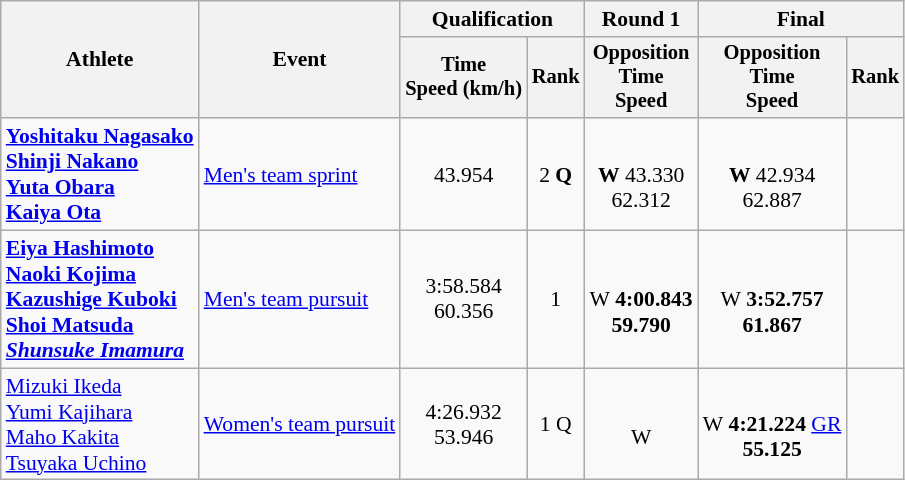<table class="wikitable" style="font-size:90%">
<tr>
<th rowspan=2>Athlete</th>
<th rowspan=2>Event</th>
<th colspan=2>Qualification</th>
<th>Round 1</th>
<th colspan=2>Final</th>
</tr>
<tr style="font-size:95%">
<th>Time<br>Speed (km/h)</th>
<th>Rank</th>
<th>Opposition<br>Time<br>Speed</th>
<th>Opposition<br>Time<br>Speed</th>
<th>Rank</th>
</tr>
<tr align=center>
<td align=left><strong><a href='#'>Yoshitaku Nagasako</a><br><a href='#'>Shinji Nakano</a><br><a href='#'>Yuta Obara</a><br><a href='#'>Kaiya Ota</a></strong></td>
<td align=left><a href='#'>Men's team sprint</a></td>
<td>43.954</td>
<td>2 <strong>Q</strong></td>
<td><br><strong>W</strong> 43.330<br>62.312</td>
<td><br><strong>W</strong> 42.934<br>62.887</td>
<td></td>
</tr>
<tr align=center>
<td align=left><strong><a href='#'>Eiya Hashimoto</a><br><a href='#'>Naoki Kojima</a><br><a href='#'>Kazushige Kuboki</a><br><a href='#'>Shoi Matsuda</a><br><em><a href='#'>Shunsuke Imamura</a><strong><em></td>
<td align=left><a href='#'>Men's team pursuit</a></td>
<td>3:58.584<br>60.356</td>
<td>1</td>
<td><br></strong>W<strong> 4:00.843<br>59.790</td>
<td><br></strong>W<strong> 3:52.757<br>61.867</td>
<td></td>
</tr>
<tr align=center>
<td align=left></strong><a href='#'>Mizuki Ikeda</a><br><a href='#'>Yumi Kajihara</a><br><a href='#'>Maho Kakita</a><br><a href='#'>Tsuyaka Uchino</a><strong></td>
<td align=left><a href='#'>Women's team pursuit</a></td>
<td>4:26.932<br>53.946</td>
<td>1 </strong>Q<strong></td>
<td><br></strong>W<strong></td>
<td><br></strong>W<strong> 4:21.224 </strong><a href='#'>GR</a><strong><br>55.125</td>
<td></td>
</tr>
</table>
